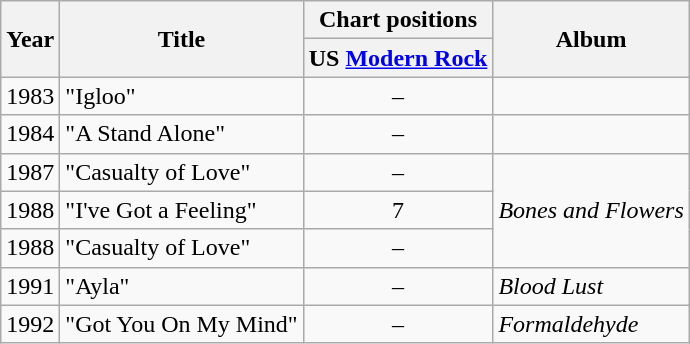<table class="wikitable">
<tr>
<th rowspan="2">Year</th>
<th rowspan="2">Title</th>
<th colspan="1">Chart positions</th>
<th rowspan="2">Album</th>
</tr>
<tr>
<th>US <a href='#'>Modern Rock</a></th>
</tr>
<tr>
<td>1983</td>
<td>"Igloo"</td>
<td align="center">–</td>
<td></td>
</tr>
<tr>
<td>1984</td>
<td>"A Stand Alone"</td>
<td align="center">–</td>
<td></td>
</tr>
<tr>
<td>1987</td>
<td>"Casualty of Love"</td>
<td align="center">–</td>
<td rowspan="3"><em>Bones and Flowers</em></td>
</tr>
<tr>
<td>1988</td>
<td>"I've Got a Feeling"</td>
<td align="center">7</td>
</tr>
<tr>
<td>1988</td>
<td>"Casualty of Love"</td>
<td align="center">–</td>
</tr>
<tr>
<td>1991</td>
<td>"Ayla"</td>
<td align="center">–</td>
<td rowspan="1"><em>Blood Lust</em></td>
</tr>
<tr>
<td>1992</td>
<td>"Got You On My Mind"</td>
<td align="center">–</td>
<td rowspan="1"><em>Formaldehyde</em></td>
</tr>
</table>
